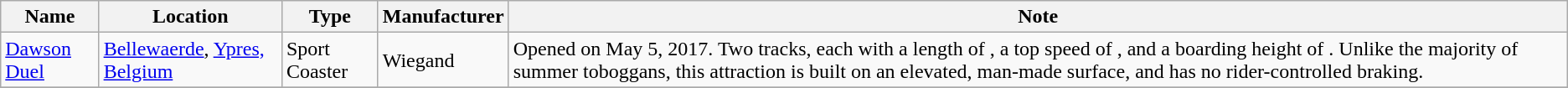<table class="wikitable sortable">
<tr>
<th>Name</th>
<th>Location</th>
<th>Type</th>
<th>Manufacturer</th>
<th>Note</th>
</tr>
<tr>
<td><a href='#'>Dawson Duel</a></td>
<td><a href='#'>Bellewaerde</a>, <a href='#'>Ypres, Belgium</a></td>
<td>Sport Coaster</td>
<td>Wiegand</td>
<td>Opened on May 5, 2017. Two tracks, each with a length of , a top speed of , and a boarding height of . Unlike the majority of summer toboggans, this attraction is built on an elevated, man-made surface, and has no rider-controlled braking.</td>
</tr>
<tr>
</tr>
</table>
